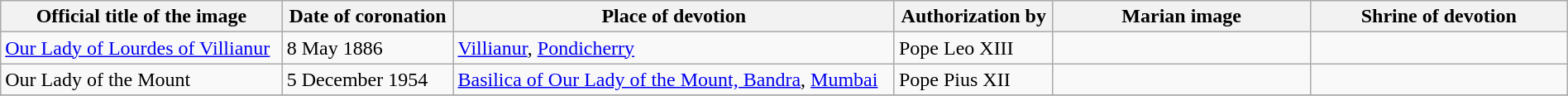<table class="wikitable sortable" width="100%">
<tr>
<th>Official title of the image</th>
<th data-sort-type="date">Date of coronation</th>
<th>Place of devotion</th>
<th>Authorization by</th>
<th width=200px class=unsortable>Marian image</th>
<th width=200px class=unsortable>Shrine of devotion</th>
</tr>
<tr>
<td><a href='#'>Our Lady of Lourdes of Villianur</a></td>
<td>8 May 1886</td>
<td><a href='#'>Villianur</a>, <a href='#'>Pondicherry</a></td>
<td>Pope Leo XIII</td>
<td></td>
<td></td>
</tr>
<tr>
<td>Our Lady of the Mount</td>
<td>5 December 1954</td>
<td><a href='#'>Basilica of Our Lady of the Mount, Bandra</a>, <a href='#'>Mumbai</a></td>
<td>Pope Pius XII</td>
<td></td>
<td></td>
</tr>
<tr>
</tr>
</table>
